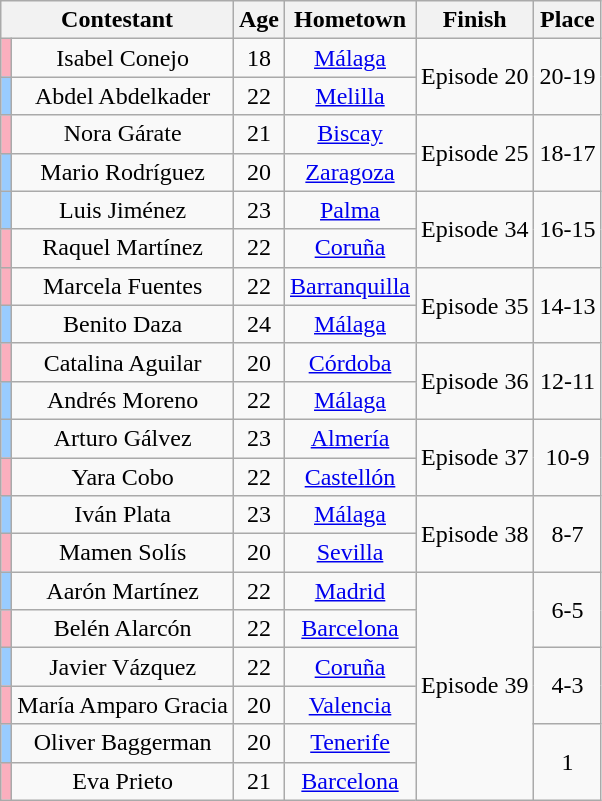<table class="wikitable sortable" style="text-align:center">
<tr>
<th colspan="2">Contestant</th>
<th>Age</th>
<th>Hometown</th>
<th>Finish</th>
<th>Place</th>
</tr>
<tr>
<td style="background:#faafbe"></td>
<td>Isabel Conejo</td>
<td>18</td>
<td><a href='#'>Málaga</a></td>
<td rowspan="2">Episode 20</td>
<td rowspan="2">20-19</td>
</tr>
<tr>
<td style="background:#9cf;"></td>
<td>Abdel Abdelkader</td>
<td>22</td>
<td><a href='#'>Melilla</a></td>
</tr>
<tr>
<td style="background:#faafbe"></td>
<td>Nora Gárate</td>
<td>21</td>
<td><a href='#'>Biscay</a></td>
<td rowspan="2">Episode 25</td>
<td rowspan="2">18-17</td>
</tr>
<tr>
<td style="background:#9cf;"></td>
<td>Mario Rodríguez</td>
<td>20</td>
<td><a href='#'>Zaragoza</a></td>
</tr>
<tr>
<td style="background:#9cf;"></td>
<td>Luis Jiménez</td>
<td>23</td>
<td><a href='#'>Palma</a></td>
<td rowspan="2">Episode 34</td>
<td rowspan="2">16-15</td>
</tr>
<tr>
<td style="background:#faafbe"></td>
<td>Raquel Martínez</td>
<td>22</td>
<td><a href='#'>Coruña</a></td>
</tr>
<tr>
<td style="background:#faafbe"></td>
<td>Marcela Fuentes</td>
<td>22</td>
<td><a href='#'>Barranquilla</a></td>
<td rowspan="2">Episode 35</td>
<td rowspan="2">14-13</td>
</tr>
<tr>
<td style="background:#9cf;"></td>
<td>Benito Daza</td>
<td>24</td>
<td><a href='#'>Málaga</a></td>
</tr>
<tr>
<td style="background:#faafbe"></td>
<td>Catalina Aguilar</td>
<td>20</td>
<td><a href='#'>Córdoba</a></td>
<td rowspan="2">Episode 36</td>
<td rowspan="2">12-11</td>
</tr>
<tr>
<td style="background:#9cf;"></td>
<td>Andrés Moreno</td>
<td>22</td>
<td><a href='#'>Málaga</a></td>
</tr>
<tr>
<td style="background:#9cf;"></td>
<td>Arturo Gálvez</td>
<td>23</td>
<td><a href='#'>Almería</a></td>
<td rowspan="2">Episode 37</td>
<td rowspan="2">10-9</td>
</tr>
<tr>
<td style="background:#faafbe"></td>
<td>Yara Cobo</td>
<td>22</td>
<td><a href='#'>Castellón</a></td>
</tr>
<tr>
<td style="background:#9cf;"></td>
<td>Iván Plata</td>
<td>23</td>
<td><a href='#'>Málaga</a></td>
<td rowspan="2">Episode 38</td>
<td rowspan="2">8-7</td>
</tr>
<tr>
<td style="background:#faafbe"></td>
<td>Mamen Solís</td>
<td>20</td>
<td><a href='#'>Sevilla</a></td>
</tr>
<tr>
<td style="background:#9cf;"></td>
<td>Aarón Martínez</td>
<td>22</td>
<td><a href='#'>Madrid</a></td>
<td rowspan="6">Episode 39</td>
<td rowspan="2">6-5</td>
</tr>
<tr>
<td style="background:#faafbe"></td>
<td>Belén Alarcón</td>
<td>22</td>
<td><a href='#'>Barcelona</a></td>
</tr>
<tr>
<td style="background:#9cf;"></td>
<td>Javier Vázquez</td>
<td>22</td>
<td><a href='#'>Coruña</a></td>
<td rowspan="2">4-3</td>
</tr>
<tr>
<td style="background:#faafbe"></td>
<td>María Amparo Gracia</td>
<td>20</td>
<td><a href='#'>Valencia</a></td>
</tr>
<tr>
<td style="background:#9cf;"></td>
<td>Oliver Baggerman</td>
<td>20</td>
<td><a href='#'>Tenerife</a></td>
<td rowspan=2">1</td>
</tr>
<tr>
<td style="background:#faafbe"></td>
<td>Eva Prieto</td>
<td>21</td>
<td><a href='#'>Barcelona</a></td>
</tr>
</table>
